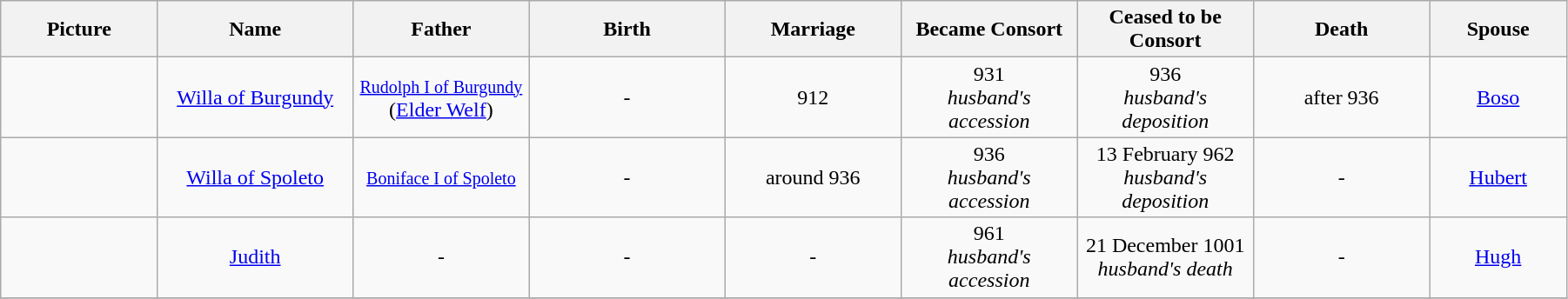<table width=95% class="wikitable">
<tr>
<th width = "8%">Picture</th>
<th width = "10%">Name</th>
<th width = "9%">Father</th>
<th width = "10%">Birth</th>
<th width = "9%">Marriage</th>
<th width = "9%">Became Consort</th>
<th width = "9%">Ceased to be Consort</th>
<th width = "9%">Death</th>
<th width = "7%">Spouse</th>
</tr>
<tr>
<td align=center></td>
<td align=center><a href='#'>Willa of Burgundy</a></td>
<td style="text-align:center;"><small><a href='#'>Rudolph I of Burgundy</a></small><br>(<a href='#'>Elder Welf</a>)</td>
<td style="text-align:center;">-</td>
<td style="text-align:center;">912</td>
<td style="text-align:center;">931<br><em>husband's accession</em></td>
<td style="text-align:center;">936<br><em>husband's deposition</em></td>
<td style="text-align:center;">after 936</td>
<td style="text-align:center;"><a href='#'>Boso</a></td>
</tr>
<tr>
<td align=center></td>
<td align=center><a href='#'>Willa of Spoleto</a></td>
<td style="text-align:center;"><small><a href='#'>Boniface I of Spoleto</a></small></td>
<td style="text-align:center;">-</td>
<td style="text-align:center;">around 936</td>
<td style="text-align:center;">936<br><em>husband's accession</em></td>
<td style="text-align:center;">13 February 962<br><em>husband's deposition</em></td>
<td style="text-align:center;">-</td>
<td style="text-align:center;"><a href='#'>Hubert</a></td>
</tr>
<tr>
<td align=center></td>
<td align=center><a href='#'>Judith</a></td>
<td style="text-align:center;">-</td>
<td style="text-align:center;">-</td>
<td style="text-align:center;">-</td>
<td style="text-align:center;">961<br><em>husband's accession</em></td>
<td style="text-align:center;">21 December 1001<br><em>husband's death</em></td>
<td style="text-align:center;">-</td>
<td style="text-align:center;"><a href='#'>Hugh</a></td>
</tr>
<tr>
</tr>
</table>
